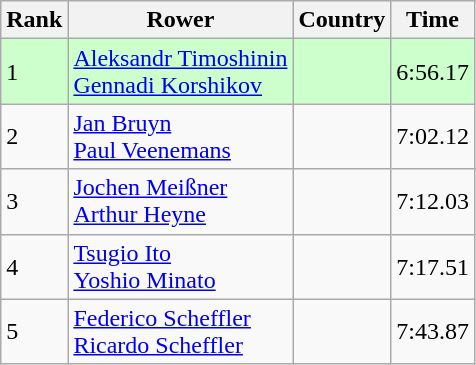<table class="wikitable sortable" style="text-align:middle">
<tr>
<th>Rank</th>
<th>Rower</th>
<th>Country</th>
<th>Time</th>
</tr>
<tr bgcolor=ccffcc>
<td>1</td>
<td><a href='#'>Aleksandr Timoshinin</a><br><a href='#'>Gennadi Korshikov</a></td>
<td></td>
<td>6:56.17</td>
</tr>
<tr>
<td>2</td>
<td><a href='#'>Jan Bruyn</a><br><a href='#'>Paul Veenemans</a></td>
<td></td>
<td>7:02.12</td>
</tr>
<tr>
<td>3</td>
<td><a href='#'>Jochen Meißner</a><br><a href='#'>Arthur Heyne</a></td>
<td></td>
<td>7:12.03</td>
</tr>
<tr>
<td>4</td>
<td><a href='#'>Tsugio Ito</a><br><a href='#'>Yoshio Minato</a></td>
<td></td>
<td>7:17.51</td>
</tr>
<tr>
<td>5</td>
<td><a href='#'>Federico Scheffler</a><br><a href='#'>Ricardo Scheffler</a></td>
<td></td>
<td>7:43.87</td>
</tr>
</table>
